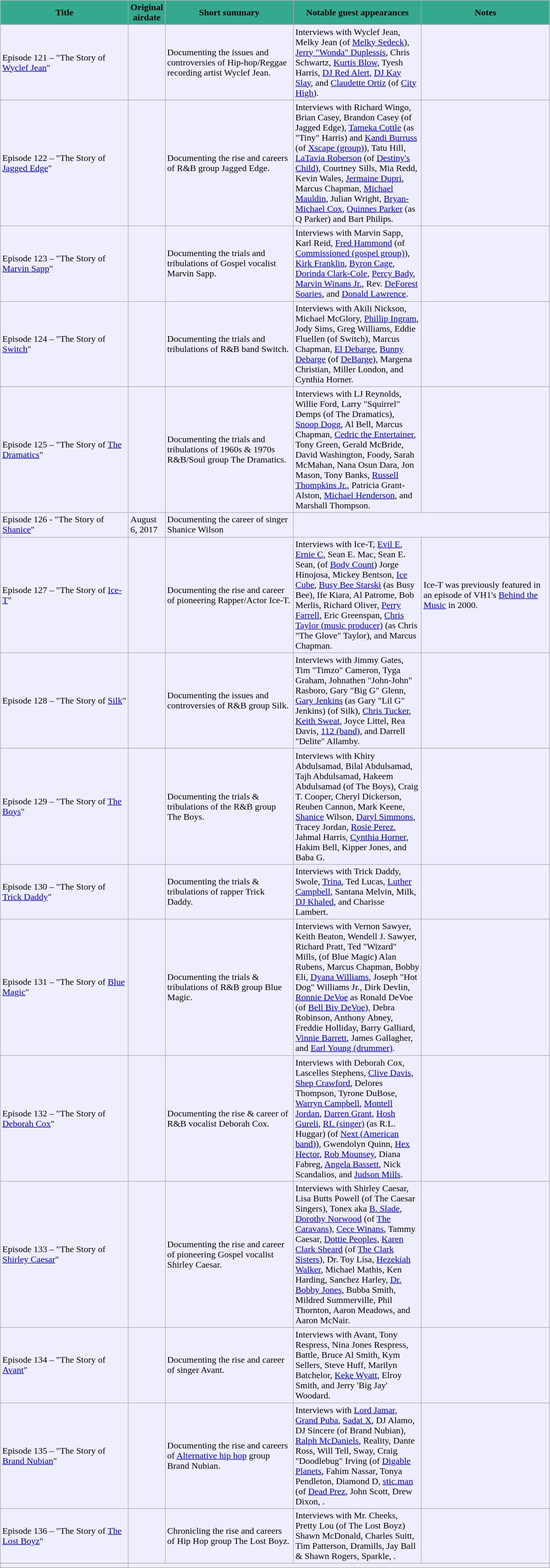<table class="wikitable" style="background:#EEEEFF">
<tr>
<th scope="col" style="background-color: #33A98D" width="220">Title</th>
<th scope="col" style="background-color: #33A98D" width="40pt">Original airdate</th>
<th scope="col" style="background-color: #33A98D" width="220">Short summary</th>
<th scope="col" style="background-color: #33A98D" width="220">Notable guest appearances</th>
<th scope="col" style="background-color: #33A98D" width="220">Notes</th>
</tr>
<tr>
<td>Episode 121 – "The Story of <a href='#'>Wyclef Jean</a>"</td>
<td></td>
<td>Documenting the issues and controversies of Hip-hop/Reggae recording artist Wyclef Jean.</td>
<td>Interviews with Wyclef Jean, Melky Jean (of <a href='#'>Melky Sedeck</a>), <a href='#'>Jerry "Wonda" Duplessis</a>, Chris Schwartz, <a href='#'>Kurtis Blow</a>, Tyesh Harris, <a href='#'>DJ Red Alert</a>, <a href='#'>DJ Kay Slay</a>, and <a href='#'>Claudette Ortiz</a> (of <a href='#'>City High</a>).</td>
<td></td>
</tr>
<tr>
<td>Episode 122 – "The Story of <a href='#'>Jagged Edge</a>"</td>
<td></td>
<td>Documenting the rise and careers of R&B group Jagged Edge.</td>
<td>Interviews with Richard Wingo, Brian Casey, Brandon Casey (of Jagged Edge), <a href='#'>Tameka Cottle</a> (as "Tiny" Harris) and <a href='#'>Kandi Burruss</a> (of <a href='#'>Xscape (group)</a>), Tatu Hill, <a href='#'>LaTavia Roberson</a> (of <a href='#'>Destiny's Child</a>), Courtney Sills, Mia Redd, Kevin Wales, <a href='#'>Jermaine Dupri</a>, Marcus Chapman, <a href='#'>Michael Mauldin</a>, Julian Wright, <a href='#'>Bryan-Michael Cox</a>, <a href='#'>Quinnes Parker</a> (as Q Parker) and Bart Philips.</td>
<td></td>
</tr>
<tr>
<td>Episode 123 – "The Story of <a href='#'>Marvin Sapp</a>"</td>
<td></td>
<td>Documenting the trials and tribulations of Gospel vocalist Marvin Sapp.</td>
<td>Interviews with Marvin Sapp, Karl Reid, <a href='#'>Fred Hammond</a> (of <a href='#'>Commissioned (gospel group)</a>), <a href='#'>Kirk Franklin</a>, <a href='#'>Byron Cage</a>, <a href='#'>Dorinda Clark-Cole</a>, <a href='#'>Percy Bady</a>, <a href='#'>Marvin Winans Jr.</a>, Rev. <a href='#'>DeForest Soaries</a>, and <a href='#'>Donald Lawrence</a>.</td>
<td></td>
</tr>
<tr>
<td>Episode 124 – "The Story of <a href='#'>Switch</a>"</td>
<td></td>
<td>Documenting the trials and tribulations of R&B band Switch.</td>
<td>Interviews with Akili Nickson, Michael McGlory, <a href='#'>Phillip Ingram</a>, Jody Sims, Greg Williams, Eddie Fluellen (of Switch), Marcus Chapman, <a href='#'>El Debarge</a>, <a href='#'>Bunny Debarge</a> (of <a href='#'>DeBarge</a>), Margena Christian, Miller London, and Cynthia Horner.</td>
<td></td>
</tr>
<tr>
<td>Episode 125 – "The Story of <a href='#'>The Dramatics</a>"</td>
<td></td>
<td>Documenting the trials and tribulations of 1960s & 1970s R&B/Soul group The Dramatics.</td>
<td>Interviews with LJ Reynolds, Willie Ford, Larry "Squirrel" Demps (of The Dramatics), <a href='#'>Snoop Dogg</a>, Al Bell, Marcus Chapman, <a href='#'>Cedric the Entertainer</a>, Tony Green, Gerald McBride, David Washington, Foody, Sarah McMahan, Nana Osun Dara, Jon Mason, Tony Banks, <a href='#'>Russell Thompkins Jr.</a>, Patricia Grant-Alston, <a href='#'>Michael Henderson</a>, and Marshall Thompson.</td>
<td></td>
</tr>
<tr>
<td>Episode 126 - "The Story of <a href='#'>Shanice</a>"</td>
<td>August 6, 2017</td>
<td>Documenting the career of singer Shanice Wilson</td>
</tr>
<tr>
<td>Episode 127 – "The Story of <a href='#'>Ice-T</a>"</td>
<td></td>
<td>Documenting the rise and career of pioneering Rapper/Actor Ice-T.</td>
<td>Interviews with Ice-T, <a href='#'>Evil E</a>, <a href='#'>Ernie C</a>, Sean E. Mac, Sean E. Sean, (of <a href='#'>Body Count</a>) Jorge Hinojosa, Mickey Bentson, <a href='#'>Ice Cube</a>, <a href='#'>Busy Bee Starski</a> (as Busy Bee), Ife Kiara, Al Patrome, Bob Merlis, Richard Oliver, <a href='#'>Perry Farrell</a>, Eric Greenspan, <a href='#'>Chris Taylor (music producer)</a> (as Chris "The Glove" Taylor), and Marcus Chapman.</td>
<td>Ice-T was previously featured in an episode of VH1's <a href='#'>Behind the Music</a> in 2000.</td>
</tr>
<tr>
<td>Episode 128 – "The Story of <a href='#'>Silk</a>"</td>
<td></td>
<td>Documenting the issues and controversies of R&B group Silk.</td>
<td>Interviews with Jimmy Gates, Tim "Timzo" Cameron, Tyga Graham, Johnathen "John-John" Rasboro, Gary "Big G" Glenn, <a href='#'>Gary Jenkins</a> (as Gary "Lil G" Jenkins) (of Silk), <a href='#'>Chris Tucker</a>, <a href='#'>Keith Sweat</a>, Joyce Littel, Rea Davis, <a href='#'>112 (band)</a>, and Darrell "Delite" Allamby.</td>
<td></td>
</tr>
<tr>
<td>Episode 129 – "The Story of <a href='#'>The Boys</a>"</td>
<td></td>
<td>Documenting the trials & tribulations of the R&B group The Boys.</td>
<td>Interviews with Khiry Abdulsamad, Bilal Abdulsamad, Tajh Abdulsamad, Hakeem Abdulsamad (of The Boys), Craig T. Cooper, Cheryl Dickerson, Reuben Cannon, Mark Keene, <a href='#'>Shanice</a> Wilson, <a href='#'>Daryl Simmons</a>, Tracey Jordan, <a href='#'>Rosie Perez</a>, Jahmal Harris, <a href='#'>Cynthia Horner</a>, Hakim Bell, Kipper Jones, and Baba G.</td>
<td></td>
</tr>
<tr>
<td>Episode 130 – "The Story of <a href='#'>Trick Daddy</a>"</td>
<td></td>
<td>Documenting the trials & tribulations of rapper Trick Daddy.</td>
<td>Interviews with Trick Daddy, Swole, <a href='#'>Trina</a>, Ted Lucas, <a href='#'>Luther Campbell</a>, Santana Melvin, Milk, <a href='#'>DJ Khaled</a>, and Charisse Lambert.</td>
<td></td>
</tr>
<tr>
<td>Episode 131 – "The Story of <a href='#'>Blue Magic</a>"</td>
<td></td>
<td>Documenting the trials & tribulations of R&B group Blue Magic.</td>
<td>Interviews with Vernon Sawyer, Keith Beaton, Wendell J. Sawyer, Richard Pratt, Ted "Wizard" Mills, (of Blue Magic) Alan Rubens, Marcus Chapman, Bobby Eli, <a href='#'>Dyana Williams</a>, Joseph "Hot Dog" Williams Jr., Dirk Devlin, <a href='#'>Ronnie DeVoe</a> as Ronald DeVoe (of <a href='#'>Bell Biv DeVoe</a>), Debra Robinson, Anthony Abney, Freddie Holliday, Barry Galliard, <a href='#'>Vinnie Barrett</a>, James Gallagher, and <a href='#'>Earl Young (drummer)</a>.</td>
<td></td>
</tr>
<tr>
<td>Episode 132 – "The Story of <a href='#'>Deborah Cox</a>"</td>
<td></td>
<td>Documenting the rise & career of R&B vocalist Deborah Cox.</td>
<td>Interviews with Deborah Cox, Lascelles Stephens, <a href='#'>Clive Davis</a>, <a href='#'>Shep Crawford</a>, Delores Thompson, Tyrone DuBose, <a href='#'>Warryn Campbell</a>, <a href='#'>Montell Jordan</a>, <a href='#'>Darren Grant</a>, <a href='#'>Hosh Gureli</a>, <a href='#'>RL (singer)</a> (as R.L. Huggar) (of <a href='#'>Next (American band)</a>), Gwendolyn Quinn, <a href='#'>Hex Hector</a>, <a href='#'>Rob Mounsey</a>, Diana Fabreg, <a href='#'>Angela Bassett</a>, Nick Scandalios, and <a href='#'>Judson Mills</a>.</td>
<td></td>
</tr>
<tr>
<td>Episode 133 – "The Story of <a href='#'>Shirley Caesar</a>"</td>
<td></td>
<td>Documenting the rise and career of pioneering Gospel vocalist Shirley Caesar.</td>
<td>Interviews with Shirley Caesar, Lisa Butts Powell (of The Caesar Singers), Tonex aka <a href='#'>B. Slade</a>, <a href='#'>Dorothy Norwood</a> (of <a href='#'>The Caravans</a>), <a href='#'>Cece Winans</a>, Tammy Caesar, <a href='#'>Dottie Peoples</a>, <a href='#'>Karen Clark Sheard</a> (of <a href='#'>The Clark Sisters</a>), Dr. Toy Lisa, <a href='#'>Hezekiah Walker</a>, Michael Mathis, Ken Harding, Sanchez Harley, <a href='#'>Dr. Bobby Jones</a>, Bubba Smith, Mildred Summerville, Phil Thornton, Aaron Meadows, and Aaron McNair.</td>
<td></td>
</tr>
<tr>
<td>Episode 134 – "The Story of <a href='#'>Avant</a>"</td>
<td></td>
<td>Documenting the rise and career of singer Avant.</td>
<td>Interviews with Avant, Tony Respress, Nina Jones Respress, Battle, Bruce Al Smith, Kym Sellers, Steve Huff, Marilyn Batchelor, <a href='#'>Keke Wyatt</a>, Elroy Smith, and Jerry 'Big Jay' Woodard.</td>
<td></td>
</tr>
<tr>
<td>Episode 135 – "The Story of <a href='#'>Brand Nubian</a>"</td>
<td></td>
<td>Documenting the rise and careers of <a href='#'>Alternative hip hop</a> group Brand Nubian.</td>
<td>Interviews with <a href='#'>Lord Jamar</a>, <a href='#'>Grand Puba</a>, <a href='#'>Sadat X</a>, DJ Alamo, DJ Sincere (of Brand Nubian), <a href='#'>Ralph McDaniels</a>, Reality, Dante Ross, Will Tell, Sway, Craig "Doodlebug" Irving (of <a href='#'>Digable Planets</a>, Fahim Nassar, Tonya Pendleton, Diamond D, <a href='#'>stic.man</a> (of <a href='#'>Dead Prez</a>, John Scott, Drew Dixon, .</td>
<td></td>
</tr>
<tr>
<td>Episode 136 – "The Story of <a href='#'>The Lost Boyz</a>"</td>
<td></td>
<td>Chronicling the rise and careers of Hip Hop group The Lost Boyz.</td>
<td>Interviews with Mr. Cheeks, Pretty Lou (of The Lost Boyz) Shawn McDonald, Charles Suitt, Tim Patterson, Dramills, Jay Ball & Shawn Rogers, Sparkle, .</td>
<td></td>
</tr>
<tr>
</tr>
<tr>
</tr>
<tr }>
<td></td>
</tr>
<tr>
</tr>
</table>
